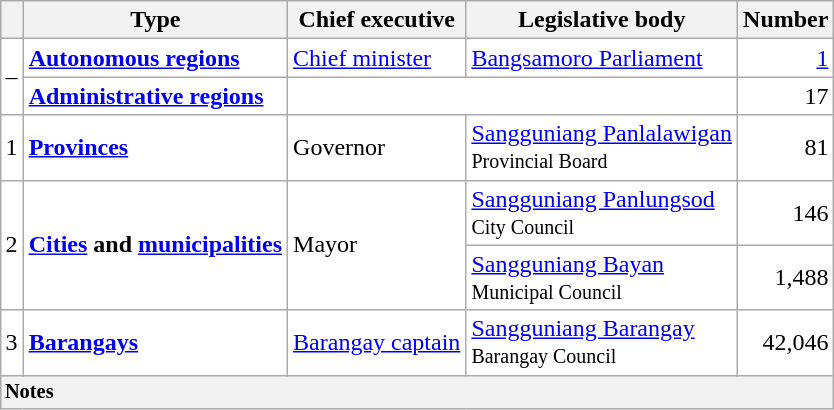<table class="wikitable" style="background-color:white;margin:auto;white-space:nowrap;">
<tr>
<th></th>
<th>Type</th>
<th>Chief executive</th>
<th>Legislative body</th>
<th>Number</th>
</tr>
<tr>
<td rowspan="2">–</td>
<td style="font-weight:bold;"><a href='#'>Autonomous regions</a></td>
<td><a href='#'>Chief minister</a></td>
<td><a href='#'>Bangsamoro Parliament</a></td>
<td style="text-align:right;"><a href='#'>1</a></td>
</tr>
<tr>
<td style="font-weight:bold;"><a href='#'>Administrative regions</a></td>
<td colspan="2"></td>
<td style="text-align:right;">17</td>
</tr>
<tr>
<td>1</td>
<td style="font-weight:bold;"><a href='#'>Provinces</a></td>
<td>Governor</td>
<td><a href='#'>Sangguniang Panlalawigan</a><br><small>Provincial Board</small></td>
<td style="text-align:right;">81</td>
</tr>
<tr>
<td rowspan="2">2</td>
<td rowspan="2" style="font-weight:bold;"><a href='#'>Cities</a> and <a href='#'>municipalities</a></td>
<td rowspan="2">Mayor</td>
<td><a href='#'>Sangguniang Panlungsod</a><br><small>City Council</small></td>
<td style="text-align:right;">146</td>
</tr>
<tr>
<td><a href='#'>Sangguniang Bayan</a><br><small>Municipal Council</small></td>
<td style="text-align:right;">1,488</td>
</tr>
<tr>
<td>3</td>
<td style="font-weight:bold;"><a href='#'>Barangays</a></td>
<td><a href='#'>Barangay captain</a></td>
<td><a href='#'>Sangguniang Barangay</a><br><small>Barangay Council</small></td>
<td style="text-align:right;">42,046</td>
</tr>
<tr class="sortbottom" style="background:#F2F2F2; text-align:left; font-size:85%;">
<td colspan="5"><strong>Notes</strong><br></td>
</tr>
</table>
